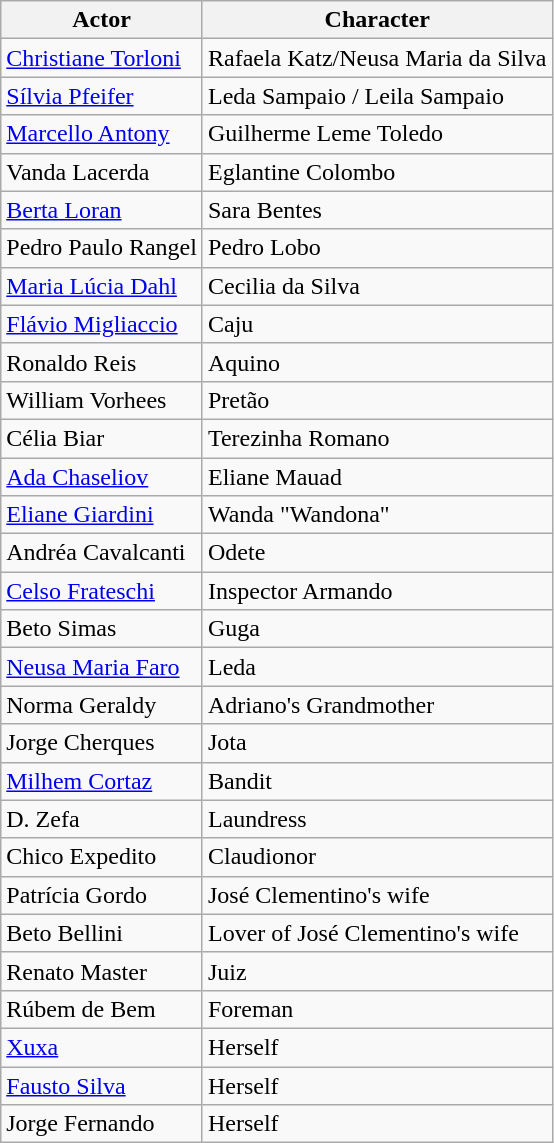<table class="wikitable sortable">
<tr>
<th>Actor</th>
<th>Character</th>
</tr>
<tr>
<td><a href='#'>Christiane Torloni</a></td>
<td>Rafaela Katz/Neusa Maria da Silva</td>
</tr>
<tr>
<td><a href='#'>Sílvia Pfeifer</a></td>
<td>Leda Sampaio / Leila Sampaio</td>
</tr>
<tr>
<td><a href='#'>Marcello Antony</a></td>
<td>Guilherme Leme Toledo</td>
</tr>
<tr>
<td>Vanda Lacerda</td>
<td>Eglantine Colombo</td>
</tr>
<tr>
<td><a href='#'>Berta Loran</a></td>
<td>Sara Bentes</td>
</tr>
<tr>
<td>Pedro Paulo Rangel</td>
<td>Pedro Lobo</td>
</tr>
<tr>
<td><a href='#'>Maria Lúcia Dahl</a></td>
<td>Cecilia da Silva</td>
</tr>
<tr>
<td><a href='#'>Flávio Migliaccio</a></td>
<td>Caju</td>
</tr>
<tr>
<td>Ronaldo Reis</td>
<td>Aquino</td>
</tr>
<tr>
<td>William Vorhees</td>
<td>Pretão</td>
</tr>
<tr>
<td>Célia Biar</td>
<td>Terezinha Romano</td>
</tr>
<tr>
<td><a href='#'>Ada Chaseliov</a></td>
<td>Eliane Mauad</td>
</tr>
<tr>
<td><a href='#'>Eliane Giardini</a></td>
<td>Wanda "Wandona"</td>
</tr>
<tr>
<td>Andréa Cavalcanti</td>
<td>Odete</td>
</tr>
<tr>
<td><a href='#'>Celso Frateschi</a></td>
<td>Inspector Armando</td>
</tr>
<tr>
<td>Beto Simas</td>
<td>Guga</td>
</tr>
<tr>
<td><a href='#'>Neusa Maria Faro</a></td>
<td>Leda</td>
</tr>
<tr>
<td>Norma Geraldy</td>
<td>Adriano's Grandmother</td>
</tr>
<tr>
<td>Jorge Cherques</td>
<td>Jota</td>
</tr>
<tr>
<td><a href='#'>Milhem Cortaz</a></td>
<td>Bandit</td>
</tr>
<tr>
<td>D. Zefa</td>
<td>Laundress</td>
</tr>
<tr>
<td>Chico Expedito</td>
<td>Claudionor</td>
</tr>
<tr>
<td>Patrícia Gordo</td>
<td>José Clementino's wife</td>
</tr>
<tr>
<td>Beto Bellini</td>
<td>Lover of José Clementino's wife</td>
</tr>
<tr>
<td>Renato Master</td>
<td>Juiz</td>
</tr>
<tr>
<td>Rúbem de Bem</td>
<td>Foreman</td>
</tr>
<tr>
<td><a href='#'>Xuxa</a></td>
<td>Herself</td>
</tr>
<tr>
<td><a href='#'>Fausto Silva</a></td>
<td>Herself</td>
</tr>
<tr>
<td>Jorge Fernando</td>
<td>Herself</td>
</tr>
</table>
